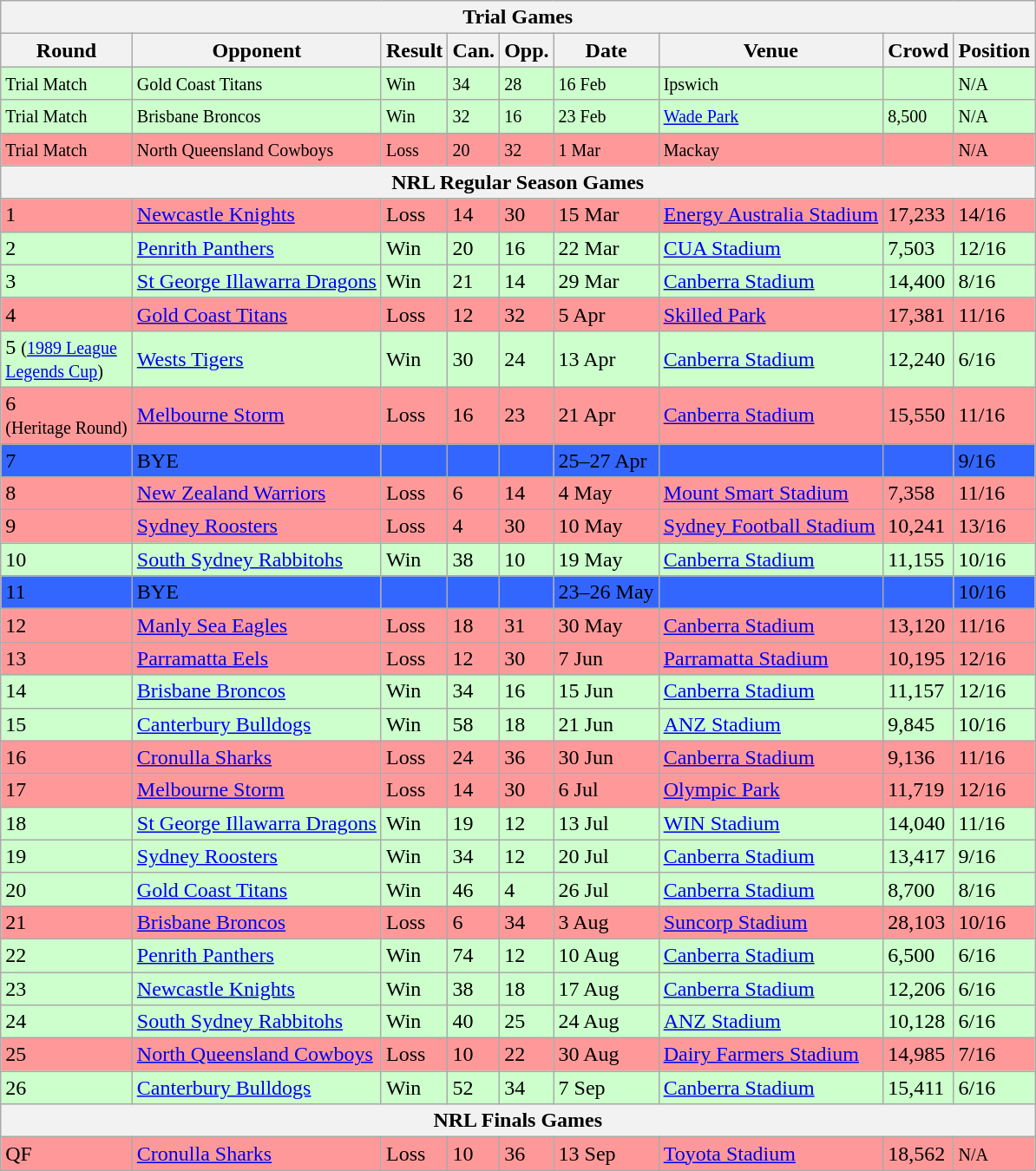<table class="wikitable" style="text-align:left;">
<tr>
<th colspan="9">Trial Games</th>
</tr>
<tr>
<th>Round</th>
<th>Opponent</th>
<th>Result</th>
<th>Can.</th>
<th>Opp.</th>
<th>Date</th>
<th>Venue</th>
<th>Crowd</th>
<th>Position</th>
</tr>
<tr bgcolor="#ccffcc">
<td><small>Trial Match</small></td>
<td><small>Gold Coast Titans</small></td>
<td><small>Win</small></td>
<td><small>34</small></td>
<td><small>28</small></td>
<td><small>16 Feb</small></td>
<td><small>Ipswich</small></td>
<td></td>
<td><small>N/A</small></td>
</tr>
<tr bgcolor="#ccffcc">
<td><small>Trial Match</small></td>
<td><small>Brisbane Broncos</small></td>
<td><small>Win</small></td>
<td><small>32</small></td>
<td><small>16</small></td>
<td><small>23 Feb</small></td>
<td><small><a href='#'>Wade Park</a></small></td>
<td><small>8,500</small></td>
<td><small>N/A</small></td>
</tr>
<tr bgcolor="#ff9999">
<td><small>Trial Match</small></td>
<td><small>North Queensland Cowboys</small></td>
<td><small>Loss</small></td>
<td><small>20</small></td>
<td><small>32</small></td>
<td><small>1 Mar</small></td>
<td><small>Mackay</small></td>
<td><small></small></td>
<td><small>N/A</small></td>
</tr>
<tr>
<th colspan="9">NRL Regular Season Games</th>
</tr>
<tr bgcolor="#ff9999">
<td>1</td>
<td><a href='#'>Newcastle Knights</a></td>
<td>Loss</td>
<td>14</td>
<td>30</td>
<td>15 Mar</td>
<td><a href='#'>Energy Australia Stadium</a></td>
<td>17,233</td>
<td>14/16</td>
</tr>
<tr bgcolor="#ccffcc">
<td>2</td>
<td><a href='#'>Penrith Panthers</a></td>
<td>Win</td>
<td>20</td>
<td>16</td>
<td>22 Mar</td>
<td><a href='#'>CUA Stadium</a></td>
<td>7,503</td>
<td>12/16</td>
</tr>
<tr bgcolor="#ccffcc">
<td>3</td>
<td><a href='#'>St George Illawarra Dragons</a></td>
<td>Win</td>
<td>21</td>
<td>14</td>
<td>29 Mar</td>
<td><a href='#'>Canberra Stadium</a></td>
<td>14,400</td>
<td>8/16</td>
</tr>
<tr bgcolor="#ff9999">
<td>4</td>
<td><a href='#'>Gold Coast Titans</a></td>
<td>Loss</td>
<td>12</td>
<td>32</td>
<td>5 Apr</td>
<td><a href='#'>Skilled Park</a></td>
<td>17,381</td>
<td>11/16</td>
</tr>
<tr bgcolor="#ccffcc">
<td>5 <small>(<a href='#'>1989 League</a><br><a href='#'>Legends Cup</a>)</small></td>
<td><a href='#'>Wests Tigers</a></td>
<td>Win</td>
<td>30</td>
<td>24</td>
<td>13 Apr</td>
<td><a href='#'>Canberra Stadium</a></td>
<td>12,240</td>
<td>6/16</td>
</tr>
<tr bgcolor="#ff9999">
<td>6<br><small>(Heritage Round)</small></td>
<td><a href='#'>Melbourne Storm</a></td>
<td>Loss</td>
<td>16</td>
<td>23</td>
<td>21 Apr</td>
<td><a href='#'>Canberra Stadium</a></td>
<td>15,550</td>
<td>11/16</td>
</tr>
<tr bgcolor="#3366ff">
<td>7</td>
<td>BYE</td>
<td></td>
<td></td>
<td></td>
<td>25–27 Apr</td>
<td></td>
<td></td>
<td>9/16</td>
</tr>
<tr bgcolor="#ff9999">
<td>8</td>
<td><a href='#'>New Zealand Warriors</a></td>
<td>Loss</td>
<td>6</td>
<td>14</td>
<td>4 May</td>
<td><a href='#'>Mount Smart Stadium</a></td>
<td>7,358</td>
<td>11/16</td>
</tr>
<tr bgcolor="#ff9999">
<td>9</td>
<td><a href='#'>Sydney Roosters</a></td>
<td>Loss</td>
<td>4</td>
<td>30</td>
<td>10 May</td>
<td><a href='#'>Sydney Football Stadium</a></td>
<td>10,241</td>
<td>13/16</td>
</tr>
<tr bgcolor="#ccffcc">
<td>10</td>
<td><a href='#'>South Sydney Rabbitohs</a></td>
<td>Win</td>
<td>38</td>
<td>10</td>
<td>19 May</td>
<td><a href='#'>Canberra Stadium</a></td>
<td>11,155</td>
<td>10/16</td>
</tr>
<tr bgcolor="#3366ff">
<td>11</td>
<td>BYE</td>
<td></td>
<td></td>
<td></td>
<td>23–26 May</td>
<td></td>
<td></td>
<td>10/16</td>
</tr>
<tr bgcolor="#ff9999">
<td>12</td>
<td><a href='#'>Manly Sea Eagles</a></td>
<td>Loss</td>
<td>18</td>
<td>31</td>
<td>30 May</td>
<td><a href='#'>Canberra Stadium</a></td>
<td>13,120</td>
<td>11/16</td>
</tr>
<tr bgcolor="#ff9999">
<td>13</td>
<td><a href='#'>Parramatta Eels</a></td>
<td>Loss</td>
<td>12</td>
<td>30</td>
<td>7 Jun</td>
<td><a href='#'>Parramatta Stadium</a></td>
<td>10,195</td>
<td>12/16</td>
</tr>
<tr bgcolor="#ccffcc">
<td>14</td>
<td><a href='#'>Brisbane Broncos</a></td>
<td>Win</td>
<td>34</td>
<td>16</td>
<td>15 Jun</td>
<td><a href='#'>Canberra Stadium</a></td>
<td>11,157</td>
<td>12/16</td>
</tr>
<tr bgcolor="#ccffcc">
<td>15</td>
<td><a href='#'>Canterbury Bulldogs</a></td>
<td>Win</td>
<td>58</td>
<td>18</td>
<td>21 Jun</td>
<td><a href='#'>ANZ Stadium</a></td>
<td>9,845</td>
<td>10/16</td>
</tr>
<tr bgcolor="#FF9999">
<td>16</td>
<td><a href='#'>Cronulla Sharks</a></td>
<td>Loss</td>
<td>24</td>
<td>36</td>
<td>30 Jun</td>
<td><a href='#'>Canberra Stadium</a></td>
<td>9,136</td>
<td>11/16</td>
</tr>
<tr bgcolor="#FF9999">
<td>17</td>
<td><a href='#'>Melbourne Storm</a></td>
<td>Loss</td>
<td>14</td>
<td>30</td>
<td>6 Jul</td>
<td><a href='#'>Olympic Park</a></td>
<td>11,719</td>
<td>12/16</td>
</tr>
<tr bgcolor="#ccffcc">
<td>18</td>
<td><a href='#'>St George Illawarra Dragons</a></td>
<td>Win</td>
<td>19</td>
<td>12</td>
<td>13 Jul</td>
<td><a href='#'>WIN Stadium</a></td>
<td>14,040</td>
<td>11/16</td>
</tr>
<tr bgcolor="#ccffcc">
<td>19</td>
<td><a href='#'>Sydney Roosters</a></td>
<td>Win</td>
<td>34</td>
<td>12</td>
<td>20 Jul</td>
<td><a href='#'>Canberra Stadium</a></td>
<td>13,417</td>
<td>9/16</td>
</tr>
<tr bgcolor="#ccffcc">
<td>20</td>
<td><a href='#'>Gold Coast Titans</a></td>
<td>Win</td>
<td>46</td>
<td>4</td>
<td>26 Jul</td>
<td><a href='#'>Canberra Stadium</a></td>
<td>8,700</td>
<td>8/16</td>
</tr>
<tr bgcolor="#FF9999">
<td>21</td>
<td><a href='#'>Brisbane Broncos</a></td>
<td>Loss</td>
<td>6</td>
<td>34</td>
<td>3 Aug</td>
<td><a href='#'>Suncorp Stadium</a></td>
<td>28,103</td>
<td>10/16</td>
</tr>
<tr bgcolor="#ccffcc">
<td>22</td>
<td><a href='#'>Penrith Panthers</a></td>
<td>Win</td>
<td>74</td>
<td>12</td>
<td>10 Aug</td>
<td><a href='#'>Canberra Stadium</a></td>
<td>6,500</td>
<td>6/16</td>
</tr>
<tr bgcolor="#ccffcc">
<td>23</td>
<td><a href='#'>Newcastle Knights</a></td>
<td>Win</td>
<td>38</td>
<td>18</td>
<td>17 Aug</td>
<td><a href='#'>Canberra Stadium</a></td>
<td>12,206</td>
<td>6/16</td>
</tr>
<tr bgcolor="#ccffcc">
<td>24</td>
<td><a href='#'>South Sydney Rabbitohs</a></td>
<td>Win</td>
<td>40</td>
<td>25</td>
<td>24 Aug</td>
<td><a href='#'>ANZ Stadium</a></td>
<td>10,128</td>
<td>6/16</td>
</tr>
<tr bgcolor="#FF9999">
<td>25</td>
<td><a href='#'>North Queensland Cowboys</a></td>
<td>Loss</td>
<td>10</td>
<td>22</td>
<td>30 Aug</td>
<td><a href='#'>Dairy Farmers Stadium</a></td>
<td>14,985</td>
<td>7/16</td>
</tr>
<tr bgcolor="#ccffcc">
<td>26</td>
<td><a href='#'>Canterbury Bulldogs</a></td>
<td>Win</td>
<td>52</td>
<td>34</td>
<td>7 Sep</td>
<td><a href='#'>Canberra Stadium</a></td>
<td>15,411</td>
<td>6/16</td>
</tr>
<tr>
<th colspan="9">NRL Finals Games</th>
</tr>
<tr bgcolor="#FF9999">
<td>QF</td>
<td><a href='#'>Cronulla Sharks</a></td>
<td>Loss</td>
<td>10</td>
<td>36</td>
<td>13 Sep</td>
<td><a href='#'>Toyota Stadium</a></td>
<td>18,562</td>
<td><small>N/A</small></td>
</tr>
<tr>
</tr>
</table>
